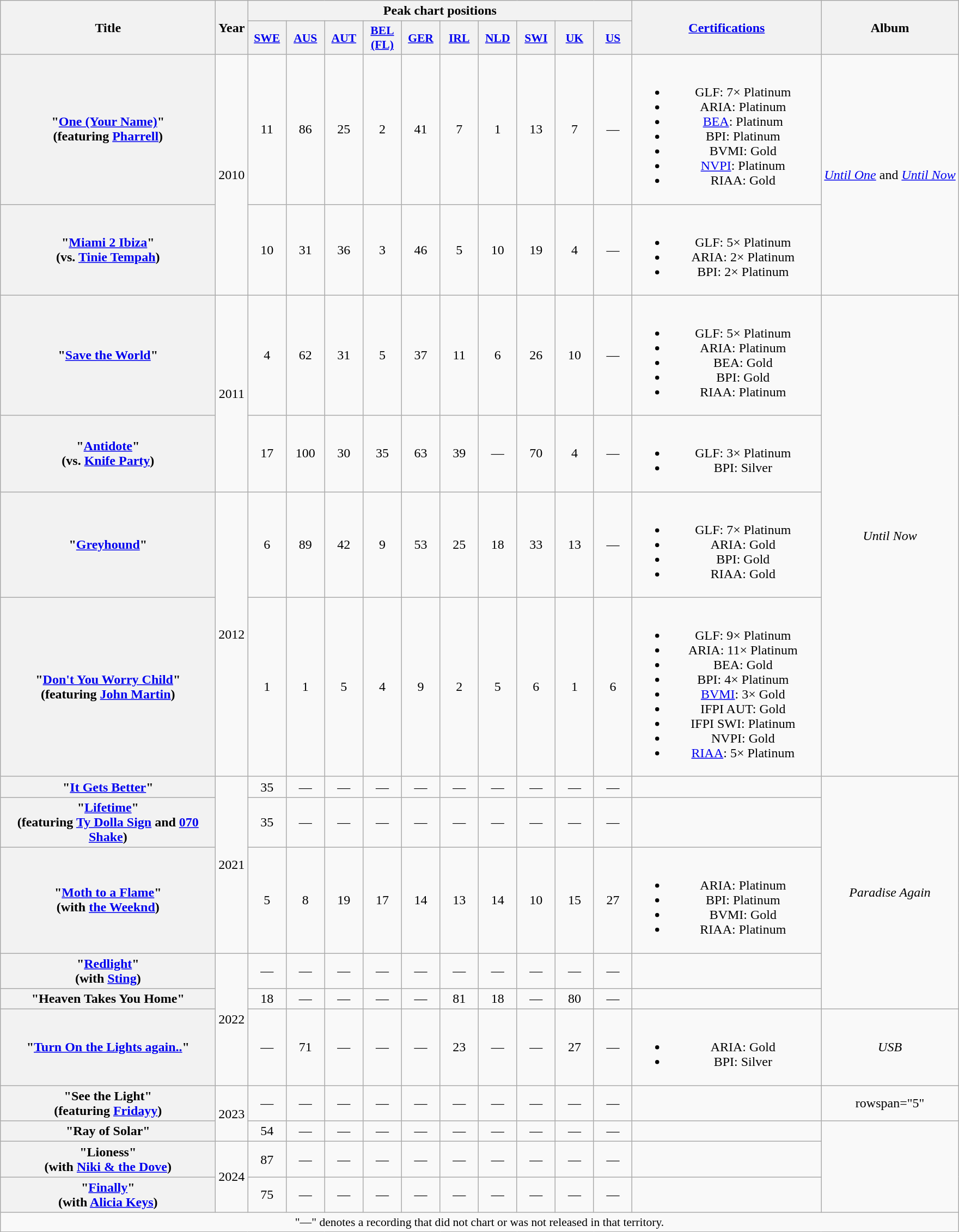<table class="wikitable plainrowheaders" style="text-align:center;" border="1">
<tr>
<th scope="col" rowspan="2" style="width:16em;">Title</th>
<th scope="col" rowspan="2">Year</th>
<th scope="col" colspan="10">Peak chart positions</th>
<th scope="col" rowspan="2" style="width:14em;"><a href='#'>Certifications</a></th>
<th scope="col" rowspan="2">Album</th>
</tr>
<tr>
<th scope="col" style="width:2.8em;font-size:90%;"><a href='#'>SWE</a><br></th>
<th scope="col" style="width:2.8em;font-size:90%;"><a href='#'>AUS</a><br></th>
<th scope="col" style="width:2.8em;font-size:90%;"><a href='#'>AUT</a><br></th>
<th scope="col" style="width:2.8em;font-size:90%;"><a href='#'>BEL<br>(FL)</a><br></th>
<th scope="col" style="width:2.8em;font-size:90%;"><a href='#'>GER</a><br></th>
<th scope="col" style="width:2.8em;font-size:90%;"><a href='#'>IRL</a><br></th>
<th scope="col" style="width:2.8em;font-size:90%;"><a href='#'>NLD</a><br></th>
<th scope="col" style="width:2.8em;font-size:90%;"><a href='#'>SWI</a><br></th>
<th scope="col" style="width:2.8em;font-size:90%;"><a href='#'>UK</a><br></th>
<th scope="col" style="width:2.8em;font-size:90%;"><a href='#'>US</a><br></th>
</tr>
<tr>
<th scope="row">"<a href='#'>One (Your Name)</a>"<br><span>(featuring <a href='#'>Pharrell</a>)</span></th>
<td rowspan="2">2010</td>
<td>11</td>
<td>86</td>
<td>25</td>
<td>2</td>
<td>41</td>
<td>7</td>
<td>1</td>
<td>13</td>
<td>7</td>
<td>—</td>
<td><br><ul><li>GLF: 7× Platinum</li><li>ARIA: Platinum</li><li><a href='#'>BEA</a>: Platinum</li><li>BPI: Platinum</li><li>BVMI: Gold</li><li><a href='#'>NVPI</a>: Platinum</li><li>RIAA: Gold</li></ul></td>
<td rowspan=2><em><a href='#'>Until One</a></em> and <em><a href='#'>Until Now</a></em></td>
</tr>
<tr>
<th scope="row">"<a href='#'>Miami 2 Ibiza</a>"<br><span>(vs. <a href='#'>Tinie Tempah</a>)</span></th>
<td>10</td>
<td>31</td>
<td>36</td>
<td>3</td>
<td>46</td>
<td>5</td>
<td>10</td>
<td>19</td>
<td>4</td>
<td>—</td>
<td><br><ul><li>GLF: 5× Platinum</li><li>ARIA: 2× Platinum</li><li>BPI: 2× Platinum</li></ul></td>
</tr>
<tr>
<th scope="row">"<a href='#'>Save the World</a>"</th>
<td rowspan="2">2011</td>
<td>4</td>
<td>62</td>
<td>31</td>
<td>5</td>
<td>37</td>
<td>11</td>
<td>6</td>
<td>26</td>
<td>10</td>
<td>—</td>
<td><br><ul><li>GLF: 5× Platinum</li><li>ARIA: Platinum</li><li>BEA: Gold</li><li>BPI: Gold</li><li>RIAA: Platinum</li></ul></td>
<td rowspan="4"><em>Until Now</em></td>
</tr>
<tr>
<th scope="row">"<a href='#'>Antidote</a>"<br><span>(vs. <a href='#'>Knife Party</a>)</span></th>
<td>17</td>
<td>100</td>
<td>30</td>
<td>35</td>
<td>63</td>
<td>39</td>
<td>—</td>
<td>70</td>
<td>4</td>
<td>—</td>
<td><br><ul><li>GLF: 3× Platinum</li><li>BPI: Silver</li></ul></td>
</tr>
<tr>
<th scope="row">"<a href='#'>Greyhound</a>"</th>
<td rowspan="2">2012</td>
<td>6</td>
<td>89</td>
<td>42</td>
<td>9</td>
<td>53</td>
<td>25</td>
<td>18</td>
<td>33</td>
<td>13</td>
<td>—</td>
<td><br><ul><li>GLF: 7× Platinum</li><li>ARIA: Gold</li><li>BPI: Gold</li><li>RIAA: Gold</li></ul></td>
</tr>
<tr>
<th scope="row">"<a href='#'>Don't You Worry Child</a>"<br><span>(featuring <a href='#'>John Martin</a>)</span></th>
<td>1</td>
<td>1</td>
<td>5</td>
<td>4</td>
<td>9</td>
<td>2</td>
<td>5</td>
<td>6</td>
<td>1</td>
<td>6</td>
<td><br><ul><li>GLF: 9× Platinum</li><li>ARIA: 11× Platinum</li><li>BEA: Gold</li><li>BPI: 4× Platinum</li><li><a href='#'>BVMI</a>: 3× Gold</li><li>IFPI AUT: Gold</li><li>IFPI SWI: Platinum</li><li>NVPI: Gold</li><li><a href='#'>RIAA</a>: 5× Platinum</li></ul></td>
</tr>
<tr>
<th scope="row">"<a href='#'>It Gets Better</a>"</th>
<td rowspan="3">2021</td>
<td>35</td>
<td>—</td>
<td>—</td>
<td>—</td>
<td>—</td>
<td>—</td>
<td>—</td>
<td>—</td>
<td>—</td>
<td>—</td>
<td></td>
<td rowspan="5"><em>Paradise Again</em></td>
</tr>
<tr>
<th scope="row">"<a href='#'>Lifetime</a>"<br><span>(featuring <a href='#'>Ty Dolla Sign</a> and <a href='#'>070 Shake</a>)</span></th>
<td>35</td>
<td>—</td>
<td>—</td>
<td>—</td>
<td>—</td>
<td>—</td>
<td>—</td>
<td>—</td>
<td>—</td>
<td>—</td>
<td></td>
</tr>
<tr>
<th scope="row">"<a href='#'>Moth to a Flame</a>"<br><span>(with <a href='#'>the Weeknd</a>)</span></th>
<td>5</td>
<td>8</td>
<td>19</td>
<td>17</td>
<td>14</td>
<td>13</td>
<td>14</td>
<td>10</td>
<td>15</td>
<td>27</td>
<td><br><ul><li>ARIA: Platinum</li><li>BPI: Platinum</li><li>BVMI: Gold</li><li>RIAA: Platinum</li></ul></td>
</tr>
<tr>
<th scope="row">"<a href='#'>Redlight</a>"<br><span>(with <a href='#'>Sting</a>)</span></th>
<td rowspan="3">2022</td>
<td>—</td>
<td>—</td>
<td>—</td>
<td>—</td>
<td>—</td>
<td>—</td>
<td>—</td>
<td>—</td>
<td>—</td>
<td>—</td>
<td></td>
</tr>
<tr>
<th scope="row">"Heaven Takes You Home"<br></th>
<td>18</td>
<td>—</td>
<td>—</td>
<td>—</td>
<td>—</td>
<td>81</td>
<td>18</td>
<td>—</td>
<td>80</td>
<td>—</td>
<td></td>
</tr>
<tr>
<th scope="row">"<a href='#'>Turn On the Lights again..</a>"<br></th>
<td>—</td>
<td>71</td>
<td>—</td>
<td>—</td>
<td>—</td>
<td>23</td>
<td>—</td>
<td>—</td>
<td>27</td>
<td>—</td>
<td><br><ul><li>ARIA: Gold</li><li>BPI: Silver</li></ul></td>
<td><em>USB</em></td>
</tr>
<tr>
<th scope="row">"See the Light"<br><span>(featuring <a href='#'>Fridayy</a>)</span></th>
<td rowspan="2">2023</td>
<td>—</td>
<td>—</td>
<td>—</td>
<td>—</td>
<td>—</td>
<td>—</td>
<td>—</td>
<td>—</td>
<td>—</td>
<td>—</td>
<td></td>
<td>rowspan="5" </td>
</tr>
<tr>
<th scope="row">"Ray of Solar"</th>
<td>54</td>
<td>—</td>
<td>—</td>
<td>—</td>
<td>—</td>
<td>—</td>
<td>—</td>
<td>—</td>
<td>—</td>
<td>—</td>
<td></td>
</tr>
<tr>
<th scope="row">"Lioness"<br><span>(with <a href='#'>Niki & the Dove</a>)</span></th>
<td rowspan="2">2024</td>
<td>87</td>
<td>—</td>
<td>—</td>
<td>—</td>
<td>—</td>
<td>—</td>
<td>—</td>
<td>—</td>
<td>—</td>
<td>—</td>
<td></td>
</tr>
<tr>
<th scope="row">"<a href='#'>Finally</a>"<br><span>(with <a href='#'>Alicia Keys</a>)</span></th>
<td>75</td>
<td>—</td>
<td>—</td>
<td>—</td>
<td>—</td>
<td>—</td>
<td>—</td>
<td>—</td>
<td>—</td>
<td>—</td>
<td></td>
</tr>
<tr>
<td colspan="14" style="font-size:90%">"—" denotes a recording that did not chart or was not released in that territory.</td>
</tr>
</table>
